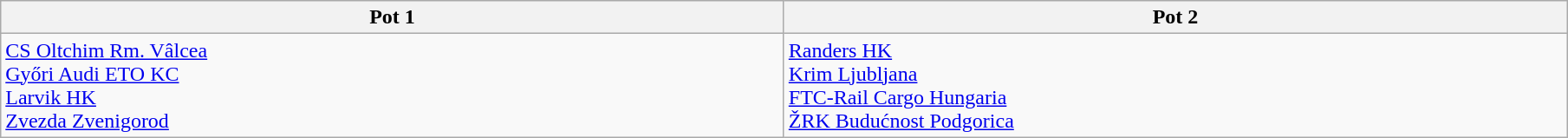<table class="wikitable">
<tr>
<th width=15%>Pot 1</th>
<th width=15%>Pot 2</th>
</tr>
<tr>
<td valign="top"> <a href='#'>CS Oltchim Rm. Vâlcea</a><br> <a href='#'>Győri Audi ETO KC</a><br> <a href='#'>Larvik HK</a><br> <a href='#'>Zvezda Zvenigorod</a></td>
<td valign="top"> <a href='#'>Randers HK</a><br> <a href='#'>Krim Ljubljana</a><br> <a href='#'>FTC-Rail Cargo Hungaria</a><br> <a href='#'>ŽRK Budućnost Podgorica</a></td>
</tr>
</table>
